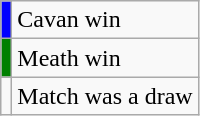<table class="wikitable">
<tr>
<td style="background-color:blue"></td>
<td>Cavan win</td>
</tr>
<tr>
<td style="background-color:green"></td>
<td>Meath win</td>
</tr>
<tr>
<td></td>
<td>Match was a draw</td>
</tr>
</table>
